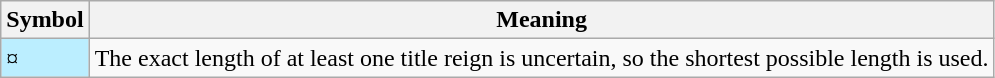<table class="wikitable">
<tr>
<th><strong>Symbol</strong></th>
<th><strong>Meaning</strong></th>
</tr>
<tr>
<td style="background-color:#bbeeff">¤</td>
<td>The exact length of at least one title reign is uncertain, so the shortest possible length is used.</td>
</tr>
</table>
